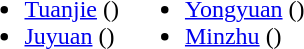<table>
<tr>
<td valign="top"><br><ul><li><a href='#'>Tuanjie</a> ()</li><li><a href='#'>Juyuan</a> ()</li></ul></td>
<td valign="top"><br><ul><li><a href='#'>Yongyuan</a> ()</li><li><a href='#'>Minzhu</a> ()</li></ul></td>
</tr>
</table>
